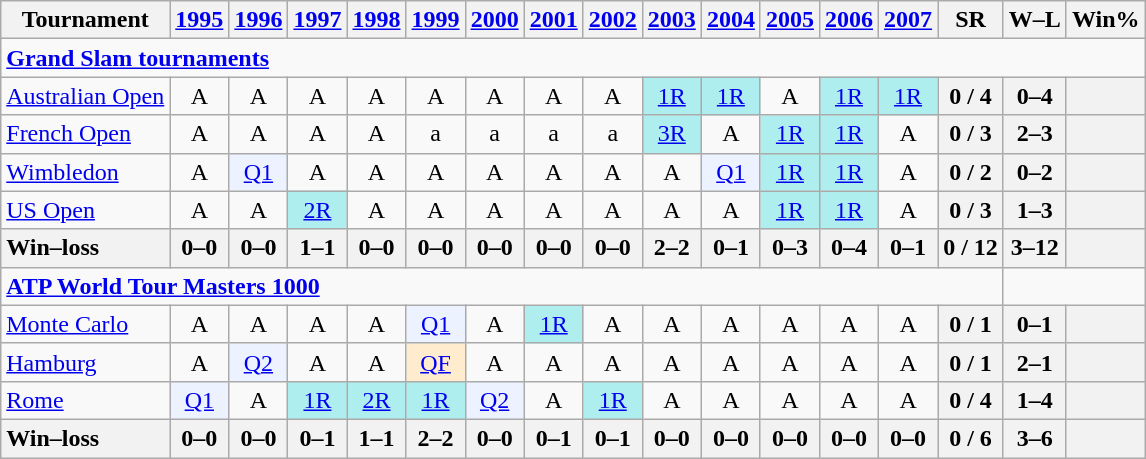<table class=wikitable style=text-align:center>
<tr>
<th>Tournament</th>
<th><a href='#'>1995</a></th>
<th><a href='#'>1996</a></th>
<th><a href='#'>1997</a></th>
<th><a href='#'>1998</a></th>
<th><a href='#'>1999</a></th>
<th><a href='#'>2000</a></th>
<th><a href='#'>2001</a></th>
<th><a href='#'>2002</a></th>
<th><a href='#'>2003</a></th>
<th><a href='#'>2004</a></th>
<th><a href='#'>2005</a></th>
<th><a href='#'>2006</a></th>
<th><a href='#'>2007</a></th>
<th>SR</th>
<th>W–L</th>
<th>Win%</th>
</tr>
<tr>
<td colspan=25 style=text-align:left><a href='#'><strong>Grand Slam tournaments</strong></a></td>
</tr>
<tr>
<td align=left><a href='#'>Australian Open</a></td>
<td>A</td>
<td>A</td>
<td>A</td>
<td>A</td>
<td>A</td>
<td>A</td>
<td>A</td>
<td>A</td>
<td bgcolor=afeeee><a href='#'>1R</a></td>
<td bgcolor=afeeee><a href='#'>1R</a></td>
<td>A</td>
<td bgcolor=afeeee><a href='#'>1R</a></td>
<td bgcolor=afeeee><a href='#'>1R</a></td>
<th>0 / 4</th>
<th>0–4</th>
<th></th>
</tr>
<tr>
<td align=left><a href='#'>French Open</a></td>
<td>A</td>
<td>A</td>
<td>A</td>
<td>A</td>
<td>a</td>
<td>a</td>
<td>a</td>
<td>a</td>
<td bgcolor=afeeee><a href='#'>3R</a></td>
<td>A</td>
<td bgcolor=afeeee><a href='#'>1R</a></td>
<td bgcolor=afeeee><a href='#'>1R</a></td>
<td>A</td>
<th>0 / 3</th>
<th>2–3</th>
<th></th>
</tr>
<tr>
<td align=left><a href='#'>Wimbledon</a></td>
<td>A</td>
<td bgcolor=ecf2ff><a href='#'>Q1</a></td>
<td>A</td>
<td>A</td>
<td>A</td>
<td>A</td>
<td>A</td>
<td>A</td>
<td>A</td>
<td bgcolor=ecf2ff><a href='#'>Q1</a></td>
<td bgcolor=afeeee><a href='#'>1R</a></td>
<td bgcolor=afeeee><a href='#'>1R</a></td>
<td>A</td>
<th>0 / 2</th>
<th>0–2</th>
<th></th>
</tr>
<tr>
<td align=left><a href='#'>US Open</a></td>
<td>A</td>
<td>A</td>
<td bgcolor=afeeee><a href='#'>2R</a></td>
<td>A</td>
<td>A</td>
<td>A</td>
<td>A</td>
<td>A</td>
<td>A</td>
<td>A</td>
<td bgcolor=afeeee><a href='#'>1R</a></td>
<td bgcolor=afeeee><a href='#'>1R</a></td>
<td>A</td>
<th>0 / 3</th>
<th>1–3</th>
<th></th>
</tr>
<tr>
<th style=text-align:left>Win–loss</th>
<th>0–0</th>
<th>0–0</th>
<th>1–1</th>
<th>0–0</th>
<th>0–0</th>
<th>0–0</th>
<th>0–0</th>
<th>0–0</th>
<th>2–2</th>
<th>0–1</th>
<th>0–3</th>
<th>0–4</th>
<th>0–1</th>
<th>0 / 12</th>
<th>3–12</th>
<th></th>
</tr>
<tr>
<td colspan=15 align=left><strong><a href='#'>ATP World Tour Masters 1000</a></strong></td>
</tr>
<tr>
<td align=left><a href='#'>Monte Carlo</a></td>
<td>A</td>
<td>A</td>
<td>A</td>
<td>A</td>
<td bgcolor=ecf2ff><a href='#'>Q1</a></td>
<td>A</td>
<td bgcolor=afeeee><a href='#'>1R</a></td>
<td>A</td>
<td>A</td>
<td>A</td>
<td>A</td>
<td>A</td>
<td>A</td>
<th>0 / 1</th>
<th>0–1</th>
<th></th>
</tr>
<tr>
<td align=left><a href='#'>Hamburg</a></td>
<td>A</td>
<td bgcolor=ecf2ff><a href='#'>Q2</a></td>
<td>A</td>
<td>A</td>
<td bgcolor=ffebcd><a href='#'>QF</a></td>
<td>A</td>
<td>A</td>
<td>A</td>
<td>A</td>
<td>A</td>
<td>A</td>
<td>A</td>
<td>A</td>
<th>0 / 1</th>
<th>2–1</th>
<th></th>
</tr>
<tr>
<td align=left><a href='#'>Rome</a></td>
<td bgcolor=ecf2ff><a href='#'>Q1</a></td>
<td>A</td>
<td bgcolor=afeeee><a href='#'>1R</a></td>
<td bgcolor=afeeee><a href='#'>2R</a></td>
<td bgcolor=afeeee><a href='#'>1R</a></td>
<td bgcolor=ecf2ff><a href='#'>Q2</a></td>
<td>A</td>
<td bgcolor=afeeee><a href='#'>1R</a></td>
<td>A</td>
<td>A</td>
<td>A</td>
<td>A</td>
<td>A</td>
<th>0 / 4</th>
<th>1–4</th>
<th></th>
</tr>
<tr>
<th style=text-align:left>Win–loss</th>
<th>0–0</th>
<th>0–0</th>
<th>0–1</th>
<th>1–1</th>
<th>2–2</th>
<th>0–0</th>
<th>0–1</th>
<th>0–1</th>
<th>0–0</th>
<th>0–0</th>
<th>0–0</th>
<th>0–0</th>
<th>0–0</th>
<th>0 / 6</th>
<th>3–6</th>
<th></th>
</tr>
</table>
